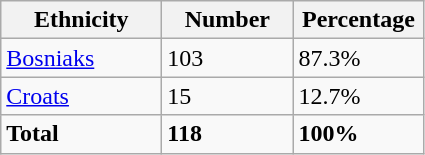<table class="wikitable">
<tr>
<th width="100px">Ethnicity</th>
<th width="80px">Number</th>
<th width="80px">Percentage</th>
</tr>
<tr>
<td><a href='#'>Bosniaks</a></td>
<td>103</td>
<td>87.3%</td>
</tr>
<tr>
<td><a href='#'>Croats</a></td>
<td>15</td>
<td>12.7%</td>
</tr>
<tr>
<td><strong>Total</strong></td>
<td><strong>118</strong></td>
<td><strong>100%</strong></td>
</tr>
</table>
